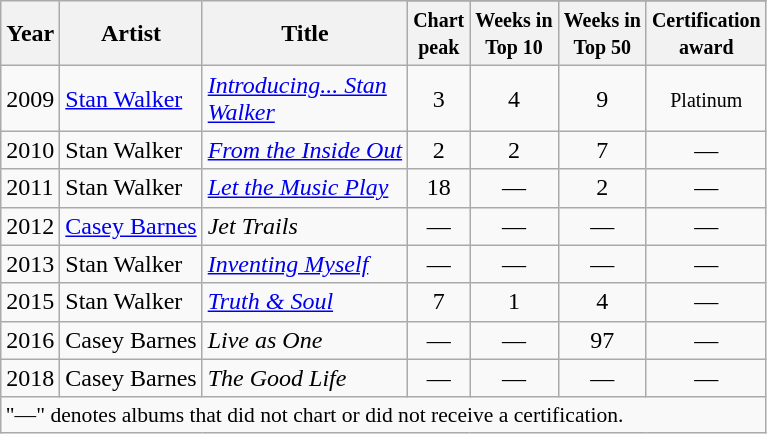<table class="wikitable">
<tr>
<th rowspan="2">Year</th>
<th rowspan="2">Artist</th>
<th rowspan="2">Title</th>
</tr>
<tr>
<th><small>Chart<br>peak</small></th>
<th><small>Weeks in<br>Top 10</small></th>
<th><small>Weeks in<br>Top 50</small></th>
<th><small>Certification<br>award</small></th>
</tr>
<tr>
<td>2009</td>
<td><a href='#'>Stan Walker</a></td>
<td><em><a href='#'>Introducing... Stan<br> Walker</a></em></td>
<td style="text-align:center;">3</td>
<td style="text-align:center;">4</td>
<td style="text-align:center;">9</td>
<td style="text-align:center;"><small>Platinum</small></td>
</tr>
<tr>
<td>2010</td>
<td>Stan Walker</td>
<td><em><a href='#'>From the Inside Out</a></em></td>
<td style="text-align:center;">2</td>
<td style="text-align:center;">2</td>
<td style="text-align:center;">7</td>
<td style="text-align:center;">—</td>
</tr>
<tr>
<td>2011</td>
<td>Stan Walker</td>
<td><em><a href='#'>Let the Music Play</a></em></td>
<td style="text-align:center;">18</td>
<td style="text-align:center;">—</td>
<td style="text-align:center;">2</td>
<td style="text-align:center;">—</td>
</tr>
<tr>
<td>2012</td>
<td><a href='#'>Casey Barnes</a></td>
<td><em>Jet Trails</em></td>
<td style="text-align:center;">—</td>
<td style="text-align:center;">—</td>
<td style="text-align:center;">—</td>
<td style="text-align:center;">—</td>
</tr>
<tr>
<td>2013</td>
<td>Stan Walker</td>
<td><em><a href='#'>Inventing Myself</a></em></td>
<td style="text-align:center;">—</td>
<td style="text-align:center;">—</td>
<td style="text-align:center;">—</td>
<td style="text-align:center;">—</td>
</tr>
<tr>
<td>2015</td>
<td>Stan Walker</td>
<td><em><a href='#'>Truth & Soul</a></em></td>
<td style="text-align:center;">7</td>
<td style="text-align:center;">1</td>
<td style="text-align:center;">4</td>
<td style="text-align:center;">—</td>
</tr>
<tr>
<td>2016</td>
<td>Casey Barnes</td>
<td><em>Live as One</em></td>
<td style="text-align:center;">—</td>
<td style="text-align:center;">—</td>
<td style="text-align:center;">97</td>
<td style="text-align:center;">—</td>
</tr>
<tr>
<td>2018</td>
<td>Casey Barnes</td>
<td><em>The Good Life</em></td>
<td style="text-align:center;">—</td>
<td style="text-align:center;">—</td>
<td style="text-align:center;">—</td>
<td style="text-align:center;">—</td>
</tr>
<tr>
<td colspan="7" style="font-size:90%" style="text-align:center;">"—" denotes albums that did not chart or did not receive a certification.</td>
</tr>
</table>
